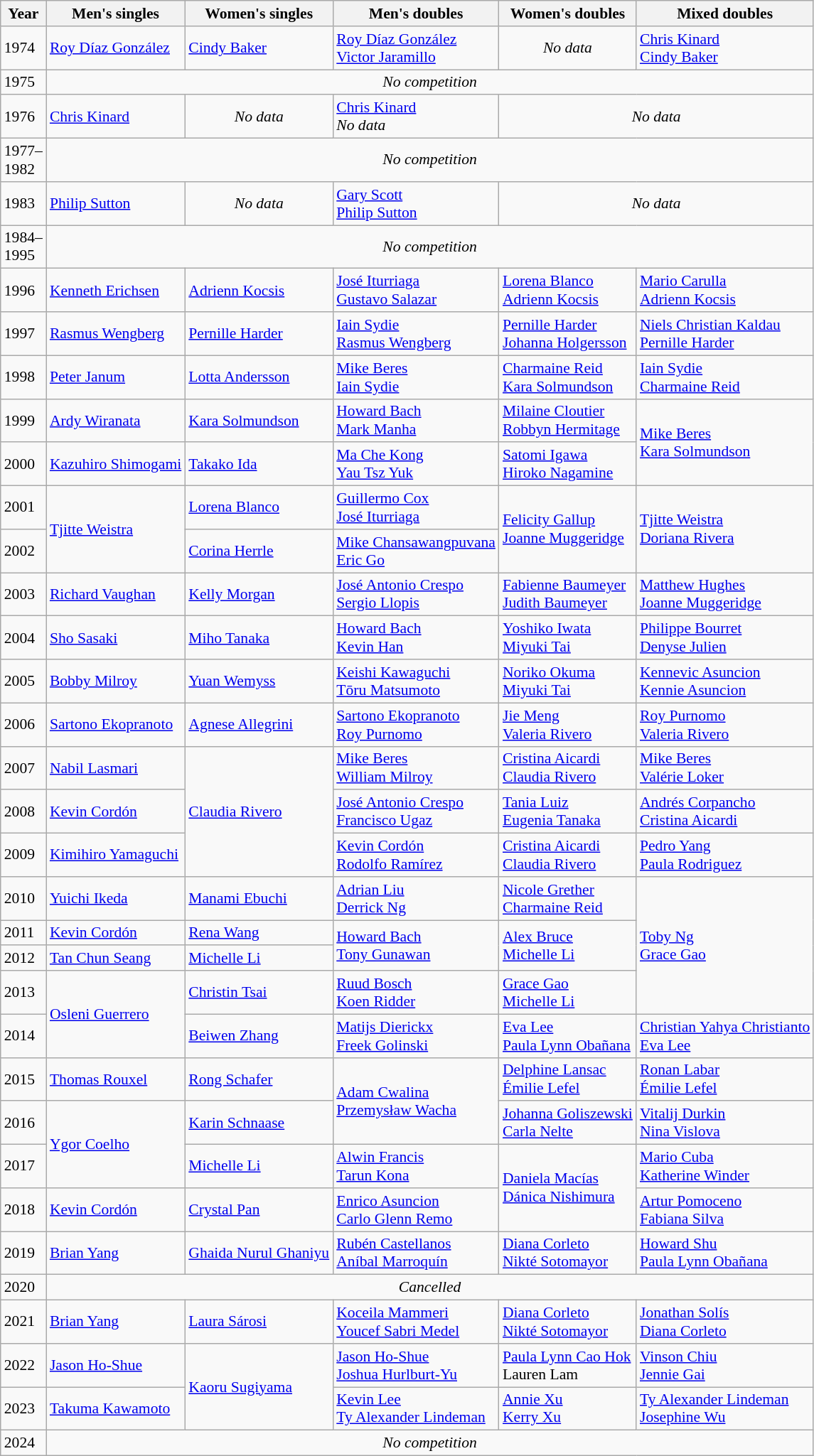<table class=wikitable style="font-size:90%;">
<tr>
<th>Year</th>
<th>Men's singles</th>
<th>Women's singles</th>
<th>Men's doubles</th>
<th>Women's doubles</th>
<th>Mixed doubles</th>
</tr>
<tr>
<td>1974</td>
<td> <a href='#'>Roy Díaz González</a></td>
<td> <a href='#'>Cindy Baker</a></td>
<td> <a href='#'>Roy Díaz González</a><br> <a href='#'>Victor Jaramillo</a></td>
<td align="center"><em>No data</em></td>
<td> <a href='#'>Chris Kinard</a><br> <a href='#'>Cindy Baker</a></td>
</tr>
<tr>
<td>1975</td>
<td colspan=5 align=center><em>No competition</em></td>
</tr>
<tr>
<td>1976</td>
<td> <a href='#'>Chris Kinard</a></td>
<td align="center"><em>No data</em></td>
<td> <a href='#'>Chris Kinard</a><br> <em>No data</em></td>
<td colspan="2" align="center"><em>No data</em></td>
</tr>
<tr>
<td>1977–<br>1982</td>
<td colspan=5 align=center><em>No competition</em></td>
</tr>
<tr>
<td>1983</td>
<td> <a href='#'>Philip Sutton</a></td>
<td align="center"><em>No data</em></td>
<td>  <a href='#'>Gary Scott</a><br> <a href='#'>Philip Sutton</a></td>
<td colspan="2" align="center"><em>No data</em></td>
</tr>
<tr>
<td>1984–<br>1995</td>
<td colspan=5 align=center><em>No competition</em></td>
</tr>
<tr>
<td>1996</td>
<td> <a href='#'>Kenneth Erichsen</a></td>
<td> <a href='#'>Adrienn Kocsis</a></td>
<td> <a href='#'>José Iturriaga</a><br> <a href='#'>Gustavo Salazar</a></td>
<td> <a href='#'>Lorena Blanco</a><br> <a href='#'>Adrienn Kocsis</a></td>
<td> <a href='#'>Mario Carulla</a><br> <a href='#'>Adrienn Kocsis</a></td>
</tr>
<tr>
<td>1997</td>
<td> <a href='#'>Rasmus Wengberg</a></td>
<td> <a href='#'>Pernille Harder</a></td>
<td> <a href='#'>Iain Sydie</a><br> <a href='#'>Rasmus Wengberg</a></td>
<td> <a href='#'>Pernille Harder</a><br> <a href='#'>Johanna Holgersson</a></td>
<td> <a href='#'>Niels Christian Kaldau</a><br> <a href='#'>Pernille Harder</a></td>
</tr>
<tr>
<td>1998</td>
<td> <a href='#'>Peter Janum</a></td>
<td> <a href='#'>Lotta Andersson</a></td>
<td> <a href='#'>Mike Beres</a><br> <a href='#'>Iain Sydie</a></td>
<td> <a href='#'>Charmaine Reid</a><br> <a href='#'>Kara Solmundson</a></td>
<td> <a href='#'>Iain Sydie</a><br> <a href='#'>Charmaine Reid</a></td>
</tr>
<tr>
<td>1999</td>
<td> <a href='#'>Ardy Wiranata</a></td>
<td> <a href='#'>Kara Solmundson</a></td>
<td> <a href='#'>Howard Bach</a><br> <a href='#'>Mark Manha</a></td>
<td> <a href='#'>Milaine Cloutier</a><br> <a href='#'>Robbyn Hermitage</a></td>
<td rowspan=2> <a href='#'>Mike Beres</a><br> <a href='#'>Kara Solmundson</a></td>
</tr>
<tr>
<td>2000</td>
<td> <a href='#'>Kazuhiro Shimogami</a></td>
<td> <a href='#'>Takako Ida</a></td>
<td> <a href='#'>Ma Che Kong</a><br> <a href='#'>Yau Tsz Yuk</a></td>
<td> <a href='#'>Satomi Igawa</a><br> <a href='#'>Hiroko Nagamine</a></td>
</tr>
<tr>
<td>2001</td>
<td rowspan=2> <a href='#'>Tjitte Weistra</a></td>
<td> <a href='#'>Lorena Blanco</a></td>
<td> <a href='#'>Guillermo Cox</a><br> <a href='#'>José Iturriaga</a></td>
<td rowspan=2> <a href='#'>Felicity Gallup</a><br> <a href='#'>Joanne Muggeridge</a></td>
<td rowspan=2> <a href='#'>Tjitte Weistra</a><br> <a href='#'>Doriana Rivera</a></td>
</tr>
<tr>
<td>2002</td>
<td> <a href='#'>Corina Herrle</a></td>
<td> <a href='#'>Mike Chansawangpuvana</a><br> <a href='#'>Eric Go</a></td>
</tr>
<tr>
<td>2003</td>
<td> <a href='#'>Richard Vaughan</a></td>
<td> <a href='#'>Kelly Morgan</a></td>
<td> <a href='#'>José Antonio Crespo</a><br> <a href='#'>Sergio Llopis</a></td>
<td> <a href='#'>Fabienne Baumeyer</a><br> <a href='#'>Judith Baumeyer</a></td>
<td> <a href='#'>Matthew Hughes</a><br> <a href='#'>Joanne Muggeridge</a></td>
</tr>
<tr>
<td>2004</td>
<td> <a href='#'>Sho Sasaki</a></td>
<td> <a href='#'>Miho Tanaka</a></td>
<td> <a href='#'>Howard Bach</a><br> <a href='#'>Kevin Han</a></td>
<td> <a href='#'>Yoshiko Iwata</a><br> <a href='#'>Miyuki Tai</a></td>
<td> <a href='#'>Philippe Bourret</a><br> <a href='#'>Denyse Julien</a></td>
</tr>
<tr>
<td>2005</td>
<td> <a href='#'>Bobby Milroy</a></td>
<td> <a href='#'>Yuan Wemyss</a></td>
<td> <a href='#'>Keishi Kawaguchi</a><br> <a href='#'>Tōru Matsumoto</a></td>
<td> <a href='#'>Noriko Okuma</a><br> <a href='#'>Miyuki Tai</a></td>
<td> <a href='#'>Kennevic Asuncion</a><br> <a href='#'>Kennie Asuncion</a></td>
</tr>
<tr>
<td>2006</td>
<td> <a href='#'>Sartono Ekopranoto</a></td>
<td> <a href='#'>Agnese Allegrini</a></td>
<td> <a href='#'>Sartono Ekopranoto</a><br> <a href='#'>Roy Purnomo</a></td>
<td> <a href='#'>Jie Meng</a><br> <a href='#'>Valeria Rivero</a></td>
<td> <a href='#'>Roy Purnomo</a><br> <a href='#'>Valeria Rivero</a></td>
</tr>
<tr>
<td>2007</td>
<td> <a href='#'>Nabil Lasmari</a></td>
<td rowspan=3> <a href='#'>Claudia Rivero</a></td>
<td> <a href='#'>Mike Beres</a><br> <a href='#'>William Milroy</a></td>
<td> <a href='#'>Cristina Aicardi</a><br> <a href='#'>Claudia Rivero</a></td>
<td> <a href='#'>Mike Beres</a><br> <a href='#'>Valérie Loker</a></td>
</tr>
<tr>
<td>2008</td>
<td> <a href='#'>Kevin Cordón</a></td>
<td> <a href='#'>José Antonio Crespo</a><br> <a href='#'>Francisco Ugaz</a></td>
<td> <a href='#'>Tania Luiz</a><br> <a href='#'>Eugenia Tanaka</a></td>
<td> <a href='#'>Andrés Corpancho</a><br> <a href='#'>Cristina Aicardi</a></td>
</tr>
<tr>
<td>2009</td>
<td> <a href='#'>Kimihiro Yamaguchi</a></td>
<td> <a href='#'>Kevin Cordón</a><br> <a href='#'>Rodolfo Ramírez</a></td>
<td> <a href='#'>Cristina Aicardi</a><br> <a href='#'>Claudia Rivero</a></td>
<td> <a href='#'>Pedro Yang</a><br> <a href='#'>Paula Rodriguez</a></td>
</tr>
<tr>
<td>2010</td>
<td> <a href='#'>Yuichi Ikeda</a></td>
<td> <a href='#'>Manami Ebuchi</a></td>
<td> <a href='#'>Adrian Liu</a><br> <a href='#'>Derrick Ng</a></td>
<td> <a href='#'>Nicole Grether</a><br> <a href='#'>Charmaine Reid</a></td>
<td rowspan=4> <a href='#'>Toby Ng</a><br> <a href='#'>Grace Gao</a></td>
</tr>
<tr>
<td>2011</td>
<td> <a href='#'>Kevin Cordón</a></td>
<td> <a href='#'>Rena Wang</a></td>
<td rowspan=2> <a href='#'>Howard Bach</a><br> <a href='#'>Tony Gunawan</a></td>
<td rowspan=2> <a href='#'>Alex Bruce</a><br> <a href='#'>Michelle Li</a></td>
</tr>
<tr>
<td>2012</td>
<td> <a href='#'>Tan Chun Seang</a></td>
<td> <a href='#'>Michelle Li</a></td>
</tr>
<tr>
<td>2013</td>
<td rowspan=2> <a href='#'>Osleni Guerrero</a></td>
<td> <a href='#'>Christin Tsai</a></td>
<td> <a href='#'>Ruud Bosch</a><br> <a href='#'>Koen Ridder</a></td>
<td> <a href='#'>Grace Gao</a><br> <a href='#'>Michelle Li</a></td>
</tr>
<tr>
<td>2014</td>
<td> <a href='#'>Beiwen Zhang</a></td>
<td> <a href='#'>Matijs Dierickx</a><br> <a href='#'>Freek Golinski</a></td>
<td> <a href='#'>Eva Lee</a><br> <a href='#'>Paula Lynn Obañana</a></td>
<td> <a href='#'>Christian Yahya Christianto</a><br> <a href='#'>Eva Lee</a></td>
</tr>
<tr>
<td>2015</td>
<td> <a href='#'>Thomas Rouxel</a></td>
<td> <a href='#'>Rong Schafer</a></td>
<td rowspan=2> <a href='#'>Adam Cwalina</a><br> <a href='#'>Przemysław Wacha</a></td>
<td> <a href='#'>Delphine Lansac</a><br> <a href='#'>Émilie Lefel</a></td>
<td> <a href='#'>Ronan Labar</a><br> <a href='#'>Émilie Lefel</a></td>
</tr>
<tr>
<td>2016</td>
<td rowspan=2> <a href='#'>Ygor Coelho</a></td>
<td> <a href='#'>Karin Schnaase</a></td>
<td> <a href='#'>Johanna Goliszewski</a><br> <a href='#'>Carla Nelte</a></td>
<td> <a href='#'>Vitalij Durkin</a><br> <a href='#'>Nina Vislova</a></td>
</tr>
<tr>
<td>2017</td>
<td> <a href='#'>Michelle Li</a></td>
<td> <a href='#'>Alwin Francis</a><br> <a href='#'>Tarun Kona</a></td>
<td rowspan=2> <a href='#'>Daniela Macías</a><br> <a href='#'>Dánica Nishimura</a></td>
<td> <a href='#'>Mario Cuba</a><br> <a href='#'>Katherine Winder</a></td>
</tr>
<tr>
<td>2018</td>
<td> <a href='#'>Kevin Cordón</a></td>
<td> <a href='#'>Crystal Pan</a></td>
<td> <a href='#'>Enrico Asuncion</a><br> <a href='#'>Carlo Glenn Remo</a></td>
<td> <a href='#'>Artur Pomoceno</a><br> <a href='#'>Fabiana Silva</a></td>
</tr>
<tr>
<td>2019</td>
<td> <a href='#'>Brian Yang</a></td>
<td> <a href='#'>Ghaida Nurul Ghaniyu</a></td>
<td> <a href='#'>Rubén Castellanos</a><br> <a href='#'>Aníbal Marroquín</a></td>
<td> <a href='#'>Diana Corleto</a><br> <a href='#'>Nikté Sotomayor</a></td>
<td> <a href='#'>Howard Shu</a><br> <a href='#'>Paula Lynn Obañana</a></td>
</tr>
<tr>
<td>2020</td>
<td colspan="5" align="center"><em>Cancelled</em></td>
</tr>
<tr>
<td>2021</td>
<td> <a href='#'>Brian Yang</a></td>
<td> <a href='#'>Laura Sárosi</a></td>
<td> <a href='#'>Koceila Mammeri</a><br> <a href='#'>Youcef Sabri Medel</a></td>
<td> <a href='#'>Diana Corleto</a><br> <a href='#'>Nikté Sotomayor</a></td>
<td> <a href='#'>Jonathan Solís</a><br> <a href='#'>Diana Corleto</a></td>
</tr>
<tr>
<td>2022</td>
<td> <a href='#'>Jason Ho-Shue</a></td>
<td rowspan="2"> <a href='#'>Kaoru Sugiyama</a></td>
<td> <a href='#'>Jason Ho-Shue</a><br> <a href='#'>Joshua Hurlburt-Yu</a></td>
<td> <a href='#'>Paula Lynn Cao Hok</a><br> Lauren Lam</td>
<td> <a href='#'>Vinson Chiu</a><br> <a href='#'>Jennie Gai</a></td>
</tr>
<tr>
<td>2023</td>
<td> <a href='#'>Takuma Kawamoto</a></td>
<td> <a href='#'>Kevin Lee</a><br> <a href='#'>Ty Alexander Lindeman</a></td>
<td> <a href='#'>Annie Xu</a><br> <a href='#'>Kerry Xu</a></td>
<td> <a href='#'>Ty Alexander Lindeman</a><br> <a href='#'>Josephine Wu</a></td>
</tr>
<tr>
<td>2024</td>
<td colspan=5 align=center><em>No competition</em></td>
</tr>
</table>
